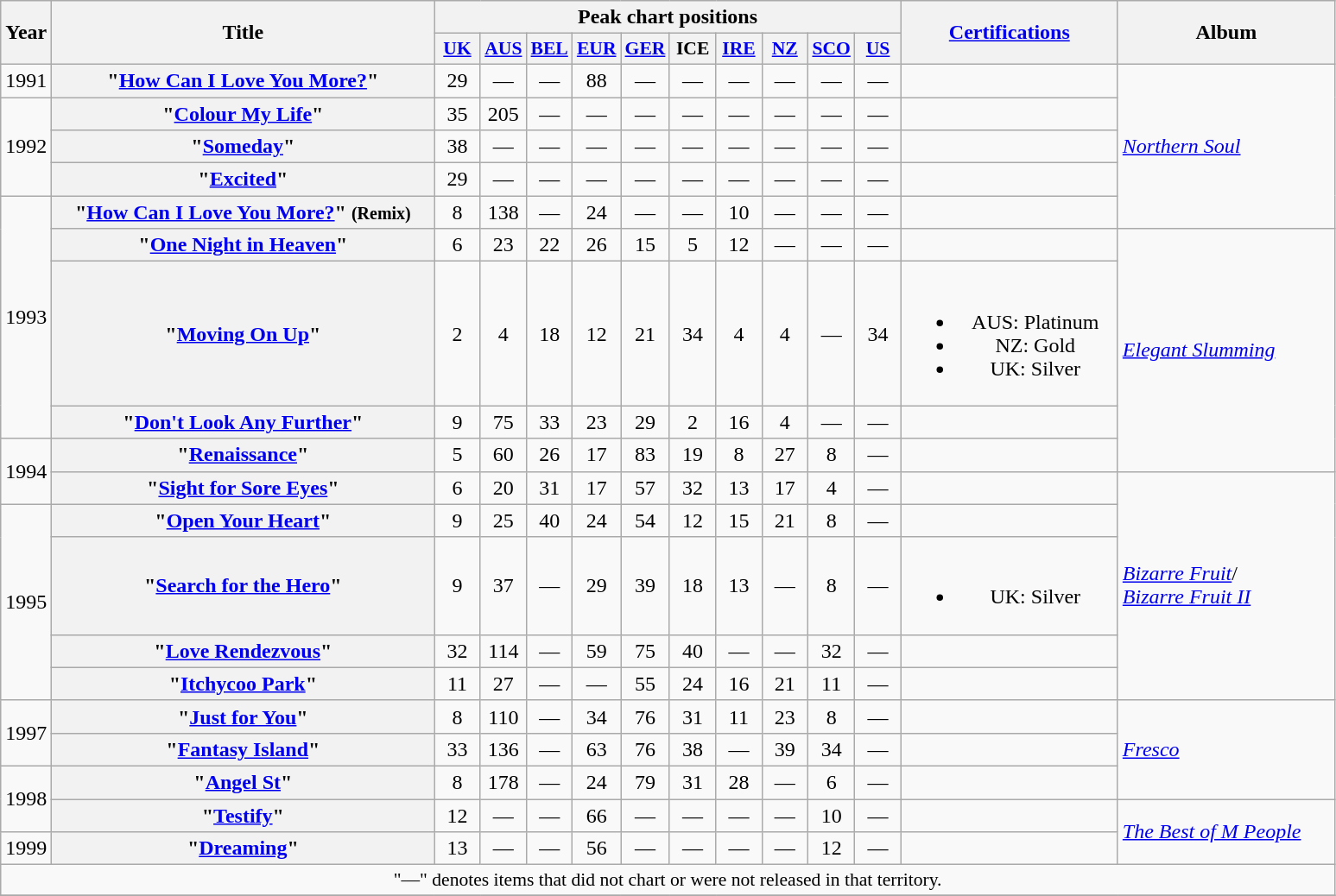<table class="wikitable plainrowheaders" style="text-align:center">
<tr>
<th rowspan="2" style="width:2em;">Year</th>
<th rowspan="2" style="width:18em;">Title</th>
<th colspan="10">Peak chart positions</th>
<th rowspan="2" style="width:10em;"><a href='#'>Certifications</a></th>
<th rowspan="2" style="width:10em;">Album</th>
</tr>
<tr>
<th style="width:2em;font-size:90%;"><a href='#'>UK</a><br></th>
<th style="width:2em;font-size:90%;"><a href='#'>AUS</a><br></th>
<th style="width:2em;font-size:90%;"><a href='#'>BEL</a><br></th>
<th style="width:2em;font-size:90%;"><a href='#'>EUR</a></th>
<th style="width:2em;font-size:90%;"><a href='#'>GER</a><br></th>
<th style="width:2em;font-size:90%;">ICE<br></th>
<th style="width:2em;font-size:90%;"><a href='#'>IRE</a><br></th>
<th style="width:2em;font-size:90%;"><a href='#'>NZ</a><br></th>
<th style="width:2em;font-size:90%;"><a href='#'>SCO</a><br></th>
<th style="width:2em;font-size:90%;"><a href='#'>US</a><br></th>
</tr>
<tr>
<td>1991</td>
<th scope="row">"<a href='#'>How Can I Love You More?</a>"</th>
<td>29</td>
<td>—</td>
<td>—</td>
<td>88</td>
<td>—</td>
<td>—</td>
<td>—</td>
<td>—</td>
<td>—</td>
<td>—</td>
<td></td>
<td rowspan=5 style="text-align:left;"><em><a href='#'>Northern Soul</a></em></td>
</tr>
<tr>
<td rowspan="3">1992</td>
<th scope="row">"<a href='#'>Colour My Life</a>"</th>
<td>35</td>
<td>205</td>
<td>—</td>
<td>—</td>
<td>—</td>
<td>—</td>
<td>—</td>
<td>—</td>
<td>—</td>
<td>—</td>
<td></td>
</tr>
<tr>
<th scope="row">"<a href='#'>Someday</a>"</th>
<td>38</td>
<td>—</td>
<td>—</td>
<td>—</td>
<td>—</td>
<td>—</td>
<td>—</td>
<td>—</td>
<td>—</td>
<td>—</td>
<td></td>
</tr>
<tr>
<th scope="row">"<a href='#'>Excited</a>"</th>
<td>29</td>
<td>—</td>
<td>—</td>
<td>—</td>
<td>—</td>
<td>—</td>
<td>—</td>
<td>—</td>
<td>—</td>
<td>—</td>
<td></td>
</tr>
<tr>
<td rowspan="4">1993</td>
<th scope="row">"<a href='#'>How Can I Love You More?</a>" <small>(Remix)</small></th>
<td>8</td>
<td>138</td>
<td>—</td>
<td>24</td>
<td>—</td>
<td>—</td>
<td>10</td>
<td>—</td>
<td>—</td>
<td>—</td>
<td></td>
</tr>
<tr>
<th scope="row">"<a href='#'>One Night in Heaven</a>"</th>
<td>6</td>
<td>23</td>
<td>22</td>
<td>26</td>
<td>15</td>
<td>5</td>
<td>12</td>
<td>—</td>
<td>—</td>
<td>—</td>
<td></td>
<td rowspan="4" style="text-align:left;"><em><a href='#'>Elegant Slumming</a></em></td>
</tr>
<tr>
<th scope="row">"<a href='#'>Moving On Up</a>"</th>
<td>2</td>
<td>4</td>
<td>18</td>
<td>12</td>
<td>21</td>
<td>34</td>
<td>4</td>
<td>4</td>
<td>—</td>
<td>34</td>
<td><br><ul><li>AUS: Platinum</li><li>NZ: Gold</li><li>UK: Silver</li></ul></td>
</tr>
<tr>
<th scope="row">"<a href='#'>Don't Look Any Further</a>"</th>
<td>9</td>
<td>75</td>
<td>33</td>
<td>23</td>
<td>29</td>
<td>2</td>
<td>16</td>
<td>4</td>
<td>—</td>
<td>—</td>
<td></td>
</tr>
<tr>
<td rowspan="2">1994</td>
<th scope="row">"<a href='#'>Renaissance</a>"</th>
<td>5</td>
<td>60</td>
<td>26</td>
<td>17</td>
<td>83</td>
<td>19</td>
<td>8</td>
<td>27</td>
<td>8</td>
<td>—</td>
<td></td>
</tr>
<tr>
<th scope="row">"<a href='#'>Sight for Sore Eyes</a>"</th>
<td>6</td>
<td>20</td>
<td>31</td>
<td>17</td>
<td>57</td>
<td>32</td>
<td>13</td>
<td>17</td>
<td>4</td>
<td>—</td>
<td></td>
<td rowspan=5 style="text-align:left;"><em><a href='#'>Bizarre Fruit</a></em>/<br><em><a href='#'>Bizarre Fruit II</a></em></td>
</tr>
<tr>
<td rowspan="4">1995</td>
<th scope="row">"<a href='#'>Open Your Heart</a>"</th>
<td>9</td>
<td>25</td>
<td>40</td>
<td>24</td>
<td>54</td>
<td>12</td>
<td>15</td>
<td>21</td>
<td>8</td>
<td>—</td>
<td></td>
</tr>
<tr>
<th scope="row">"<a href='#'>Search for the Hero</a>"</th>
<td>9</td>
<td>37</td>
<td>—</td>
<td>29</td>
<td>39</td>
<td>18</td>
<td>13</td>
<td>—</td>
<td>8</td>
<td>—</td>
<td><br><ul><li>UK: Silver</li></ul></td>
</tr>
<tr>
<th scope="row">"<a href='#'>Love Rendezvous</a>"</th>
<td>32</td>
<td>114</td>
<td>—</td>
<td>59</td>
<td>75</td>
<td>40</td>
<td>—</td>
<td>—</td>
<td>32</td>
<td>—</td>
<td></td>
</tr>
<tr>
<th scope="row">"<a href='#'>Itchycoo Park</a>"</th>
<td>11</td>
<td>27</td>
<td>—</td>
<td>—</td>
<td>55</td>
<td>24</td>
<td>16</td>
<td>21</td>
<td>11</td>
<td>—</td>
<td></td>
</tr>
<tr>
<td rowspan="2">1997</td>
<th scope="row">"<a href='#'>Just for You</a>"</th>
<td>8</td>
<td>110</td>
<td>—</td>
<td>34</td>
<td>76</td>
<td>31</td>
<td>11</td>
<td>23</td>
<td>8</td>
<td>—</td>
<td></td>
<td rowspan=3 style="text-align:left;"><em><a href='#'>Fresco</a></em></td>
</tr>
<tr>
<th scope="row">"<a href='#'>Fantasy Island</a>"</th>
<td>33</td>
<td>136</td>
<td>—</td>
<td>63</td>
<td>76</td>
<td>38</td>
<td>—</td>
<td>39</td>
<td>34</td>
<td>—</td>
<td></td>
</tr>
<tr>
<td rowspan="2">1998</td>
<th scope="row">"<a href='#'>Angel St</a>"</th>
<td>8</td>
<td>178</td>
<td>—</td>
<td>24</td>
<td>79</td>
<td>31</td>
<td>28</td>
<td>—</td>
<td>6</td>
<td>—</td>
<td></td>
</tr>
<tr>
<th scope="row">"<a href='#'>Testify</a>"</th>
<td>12</td>
<td>—</td>
<td>—</td>
<td>66</td>
<td>—</td>
<td>—</td>
<td>—</td>
<td>—</td>
<td>10</td>
<td>—</td>
<td></td>
<td rowspan=2 style="text-align:left;"><em><a href='#'>The Best of M People</a></em></td>
</tr>
<tr>
<td>1999</td>
<th scope="row">"<a href='#'>Dreaming</a>"</th>
<td>13</td>
<td>—</td>
<td>—</td>
<td>56</td>
<td>—</td>
<td>—</td>
<td>—</td>
<td>—</td>
<td>12</td>
<td>—</td>
<td></td>
</tr>
<tr>
<td colspan="15" style="font-size:90%">"—" denotes items that did not chart or were not released in that territory.</td>
</tr>
<tr>
</tr>
</table>
